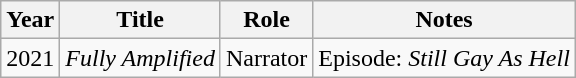<table class="wikitable sortable">
<tr>
<th>Year</th>
<th>Title</th>
<th>Role</th>
<th>Notes</th>
</tr>
<tr>
<td>2021</td>
<td><em>Fully Amplified</em></td>
<td>Narrator</td>
<td>Episode: <em>Still Gay As Hell</em></td>
</tr>
</table>
